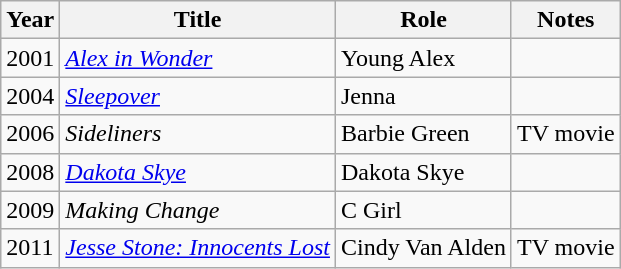<table class="wikitable">
<tr>
<th>Year</th>
<th>Title</th>
<th>Role</th>
<th>Notes</th>
</tr>
<tr>
<td>2001</td>
<td><em><a href='#'>Alex in Wonder</a></em></td>
<td>Young Alex</td>
<td></td>
</tr>
<tr>
<td>2004</td>
<td><em><a href='#'>Sleepover</a></em></td>
<td>Jenna</td>
<td></td>
</tr>
<tr>
<td>2006</td>
<td><em>Sideliners</em></td>
<td>Barbie Green</td>
<td>TV movie</td>
</tr>
<tr>
<td>2008</td>
<td><em><a href='#'>Dakota Skye</a></em></td>
<td>Dakota Skye</td>
<td></td>
</tr>
<tr>
<td>2009</td>
<td><em>Making Change</em></td>
<td>C Girl</td>
<td></td>
</tr>
<tr>
<td>2011</td>
<td><em><a href='#'>Jesse Stone: Innocents Lost</a></em></td>
<td>Cindy Van Alden</td>
<td>TV movie</td>
</tr>
</table>
